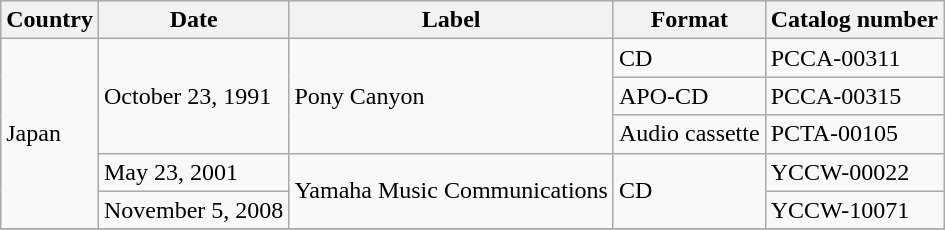<table class="wikitable">
<tr>
<th>Country</th>
<th>Date</th>
<th>Label</th>
<th>Format</th>
<th>Catalog number</th>
</tr>
<tr>
<td rowspan="5">Japan</td>
<td rowspan="3">October 23, 1991</td>
<td rowspan="3">Pony Canyon</td>
<td>CD</td>
<td>PCCA-00311</td>
</tr>
<tr>
<td>APO-CD</td>
<td>PCCA-00315</td>
</tr>
<tr>
<td>Audio cassette</td>
<td>PCTA-00105</td>
</tr>
<tr>
<td>May 23, 2001</td>
<td rowspan="2">Yamaha Music Communications</td>
<td rowspan="2">CD</td>
<td>YCCW-00022</td>
</tr>
<tr>
<td>November 5, 2008</td>
<td>YCCW-10071</td>
</tr>
<tr>
</tr>
</table>
